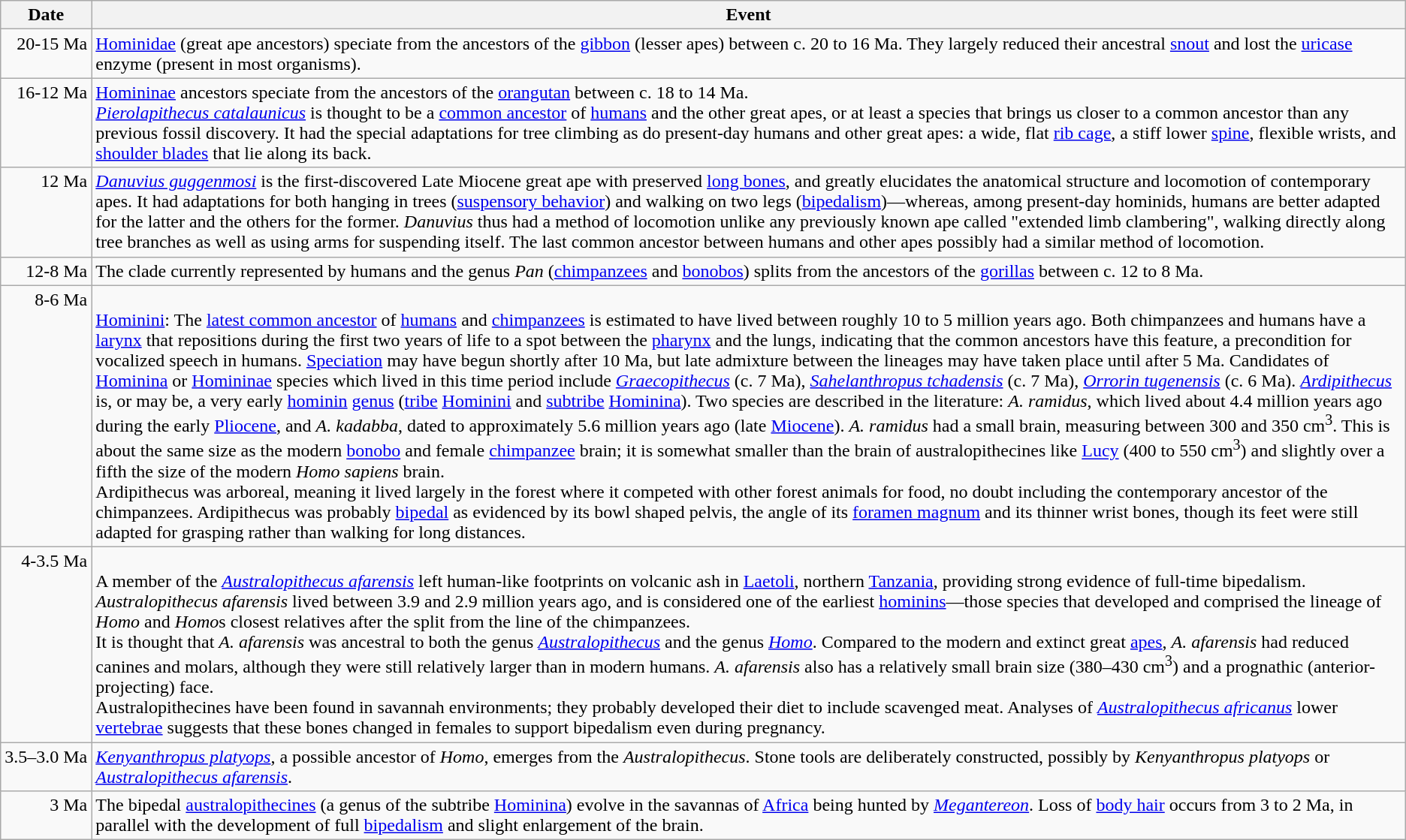<table class="wikitable">
<tr>
<th scope="col">Date</th>
<th scope="col">Event</th>
</tr>
<tr>
<td style="vertical-align: top; text-align: right; white-space: nowrap;">20-15 Ma</td>
<td><a href='#'>Hominidae</a> (great ape ancestors) speciate from the ancestors of the <a href='#'>gibbon</a> (lesser apes) between c. 20 to 16 Ma. They largely reduced their ancestral <a href='#'>snout</a> and lost the <a href='#'>uricase</a> enzyme (present in most organisms).</td>
</tr>
<tr>
<td style="vertical-align: top; text-align: right; white-space: nowrap;">16-12 Ma</td>
<td><a href='#'>Homininae</a> ancestors speciate from the ancestors of the <a href='#'>orangutan</a> between c. 18 to 14 Ma.<br><em><a href='#'>Pierolapithecus catalaunicus</a></em> is thought to be a <a href='#'>common ancestor</a> of <a href='#'>humans</a> and the other great apes, or at least a species that brings us closer to a common ancestor than any previous fossil discovery. It had the special adaptations for tree climbing as do present-day humans and other great apes: a wide, flat <a href='#'>rib cage</a>, a stiff lower <a href='#'>spine</a>, flexible wrists, and <a href='#'>shoulder blades</a> that lie along its back.</td>
</tr>
<tr>
<td style="vertical-align: top; text-align: right; white-space: nowrap;">12 Ma</td>
<td><em><a href='#'>Danuvius guggenmosi</a></em> is the first-discovered Late Miocene great ape with preserved <a href='#'>long bones</a>, and greatly elucidates the anatomical structure and locomotion of contemporary apes. It had adaptations for both hanging in trees (<a href='#'>suspensory behavior</a>) and walking on two legs (<a href='#'>bipedalism</a>)—whereas, among present-day hominids, humans are better adapted for the latter and the others for the former. <em>Danuvius</em> thus had a method of locomotion unlike any previously known ape called "extended limb clambering", walking directly along tree branches as well as using arms for suspending itself. The last common ancestor between humans and other apes possibly had a similar method of locomotion.</td>
</tr>
<tr>
<td style="vertical-align: top; text-align: right; white-space: nowrap;">12-8 Ma</td>
<td>The clade currently represented by humans and the genus <em>Pan</em> (<a href='#'>chimpanzees</a> and <a href='#'>bonobos</a>) splits from the ancestors of the <a href='#'>gorillas</a> between c. 12 to 8 Ma.</td>
</tr>
<tr>
<td style="vertical-align: top; text-align: right; white-space: nowrap;">8-6 Ma</td>
<td><br><a href='#'>Hominini</a>: The <a href='#'>latest common ancestor</a> of <a href='#'>humans</a> and <a href='#'>chimpanzees</a>
is estimated to have lived between roughly 10 to 5 million years ago. Both chimpanzees and humans have a <a href='#'>larynx</a> that repositions during the first two years of life to a spot between the <a href='#'>pharynx</a> and the lungs, indicating that the common ancestors have this feature, a precondition for vocalized speech in humans.
<a href='#'>Speciation</a> may have begun shortly after 10 Ma, but late admixture between the lineages may have taken place until after 5 Ma. Candidates of <a href='#'>Hominina</a> or <a href='#'>Homininae</a> species which lived in this time period include
<em><a href='#'>Graecopithecus</a></em> (c. 7 Ma),
<em><a href='#'>Sahelanthropus tchadensis</a></em> (c. 7 Ma),
<em><a href='#'>Orrorin tugenensis</a></em> (c. 6 Ma).
<em><a href='#'>Ardipithecus</a></em> is, or may be, a very early <a href='#'>hominin</a> <a href='#'>genus</a> (<a href='#'>tribe</a> <a href='#'>Hominini</a> and <a href='#'>subtribe</a> <a href='#'>Hominina</a>). Two species are described in the literature: <em>A. ramidus</em>, which lived about 4.4 million years ago during the early <a href='#'>Pliocene</a>, and <em>A. kadabba</em>, dated to approximately 5.6 million years ago (late <a href='#'>Miocene</a>). <em>A. ramidus</em> had a small brain, measuring between 300 and 350 cm<sup>3</sup>. This is about the same size as the modern <a href='#'>bonobo</a> and female <a href='#'>chimpanzee</a> brain; it is somewhat smaller than the brain of australopithecines like <a href='#'>Lucy</a> (400 to 550 cm<sup>3</sup>) and slightly over a fifth the size of the modern <em>Homo sapiens</em> brain.<br>Ardipithecus was arboreal, meaning it lived largely in the forest where it competed with other forest animals for food, no doubt including the contemporary ancestor of the chimpanzees. Ardipithecus was probably <a href='#'>bipedal</a> as evidenced by its bowl shaped pelvis, the angle of its <a href='#'>foramen magnum</a> and its thinner wrist bones, though its feet were still adapted for grasping rather than walking for long distances.</td>
</tr>
<tr>
<td style="vertical-align: top; text-align: right; white-space: nowrap;">4-3.5 Ma</td>
<td><br>A member of the <em><a href='#'>Australopithecus afarensis</a></em> left human-like footprints on volcanic ash in <a href='#'>Laetoli</a>, northern <a href='#'>Tanzania</a>, providing strong evidence of full-time bipedalism. <em>Australopithecus afarensis</em> lived between 3.9 and 2.9 million years ago, and is considered one of the earliest <a href='#'>hominins</a>—those species that developed and comprised the lineage of <em>Homo</em> and <em>Homo</em>s closest relatives after the split from the line of the chimpanzees.<br>It is thought that <em>A. afarensis</em> was ancestral to both the genus <em><a href='#'>Australopithecus</a></em> and the genus <em><a href='#'>Homo</a></em>. Compared to the modern and extinct great <a href='#'>apes</a>, <em>A. afarensis</em> had reduced canines and molars, although they were still relatively larger than in modern humans. <em>A. afarensis</em> also has a relatively small brain size (380–430 cm<sup>3</sup>) and a prognathic (anterior-projecting) face.<br>Australopithecines have been found in savannah environments; they probably developed their diet to include scavenged meat.  Analyses of <em><a href='#'>Australopithecus africanus</a></em> lower <a href='#'>vertebrae</a> suggests that these bones changed in females to support bipedalism even during pregnancy.</td>
</tr>
<tr>
<td style="vertical-align: top; text-align: right; white-space: nowrap;">3.5–3.0 Ma</td>
<td><em><a href='#'>Kenyanthropus platyops</a></em>, a possible ancestor of <em>Homo</em>, emerges from the <em>Australopithecus</em>. Stone tools are deliberately constructed, possibly by <em>Kenyanthropus platyops</em> or <em><a href='#'>Australopithecus afarensis</a></em>.</td>
</tr>
<tr>
<td style="vertical-align: top; text-align: right; white-space: nowrap;">3 Ma</td>
<td>The bipedal <a href='#'>australopithecines</a> (a genus of the subtribe <a href='#'>Hominina</a>) evolve in the savannas of <a href='#'>Africa</a> being hunted by <em><a href='#'>Megantereon</a></em>. Loss of <a href='#'>body hair</a> occurs from 3 to 2 Ma, in parallel with the development of full <a href='#'>bipedalism</a> and slight enlargement of the brain.</td>
</tr>
</table>
